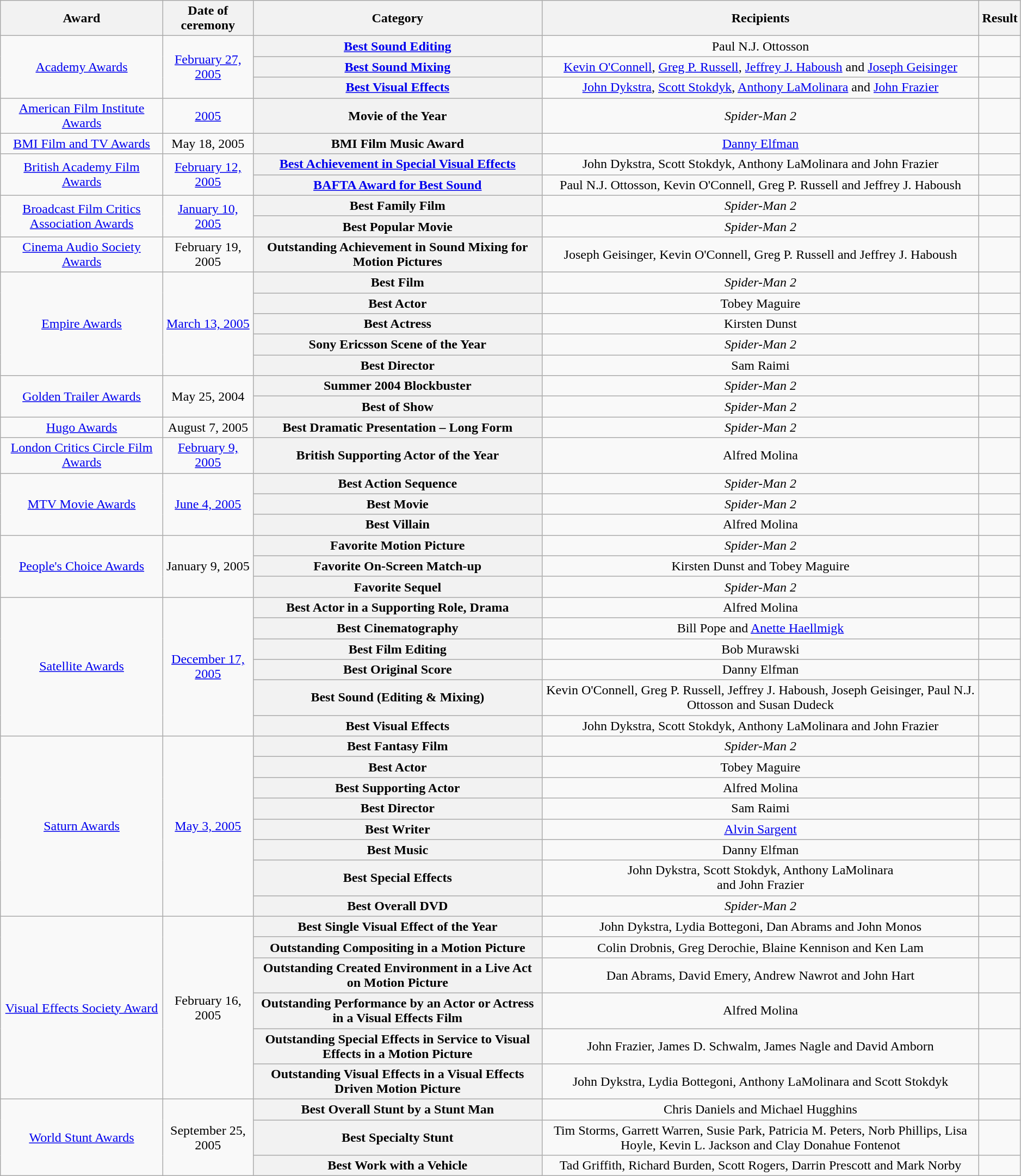<table class="wikitable sortable plainrowheaders" style="text-align:center; width:99%;">
<tr>
<th scope="col">Award</th>
<th scope="col">Date of ceremony</th>
<th scope="col">Category</th>
<th scope="col">Recipients</th>
<th scope="col">Result</th>
</tr>
<tr>
<td rowspan="3"><a href='#'>Academy Awards</a></td>
<td rowspan="3"><a href='#'>February 27, 2005</a></td>
<th scope="row" style="text-align:center"><a href='#'>Best Sound Editing</a></th>
<td>Paul N.J. Ottosson</td>
<td></td>
</tr>
<tr>
<th scope="row" style="text-align:center"><a href='#'>Best Sound Mixing</a></th>
<td><a href='#'>Kevin O'Connell</a>, <a href='#'>Greg P. Russell</a>, <a href='#'>Jeffrey J. Haboush</a> and <a href='#'>Joseph Geisinger</a></td>
<td></td>
</tr>
<tr>
<th scope="row" style="text-align:center"><a href='#'>Best Visual Effects</a></th>
<td><a href='#'>John Dykstra</a>, <a href='#'>Scott Stokdyk</a>, <a href='#'>Anthony LaMolinara</a> and <a href='#'>John Frazier</a></td>
<td></td>
</tr>
<tr>
<td><a href='#'>American Film Institute Awards</a></td>
<td><a href='#'>2005</a></td>
<th scope="row" style="text-align:center">Movie of the Year</th>
<td><em>Spider-Man 2</em></td>
<td></td>
</tr>
<tr>
<td><a href='#'>BMI Film and TV Awards</a></td>
<td>May 18, 2005</td>
<th scope="row" style="text-align:center">BMI Film Music Award</th>
<td><a href='#'>Danny Elfman</a></td>
<td></td>
</tr>
<tr>
<td rowspan="2"><a href='#'>British Academy Film Awards</a></td>
<td rowspan="2"><a href='#'>February 12, 2005</a></td>
<th scope="row" style="text-align:center"><a href='#'>Best Achievement in Special Visual Effects</a></th>
<td>John Dykstra, Scott Stokdyk, Anthony LaMolinara and John Frazier</td>
<td></td>
</tr>
<tr>
<th scope="row" style="text-align:center"><a href='#'>BAFTA Award for Best Sound</a></th>
<td>Paul N.J. Ottosson, Kevin O'Connell, Greg P. Russell and Jeffrey J. Haboush</td>
<td></td>
</tr>
<tr>
<td rowspan="2"><a href='#'>Broadcast Film Critics Association Awards</a></td>
<td rowspan="2"><a href='#'>January 10, 2005</a></td>
<th scope="row" style="text-align:center">Best Family Film</th>
<td><em>Spider-Man 2</em></td>
<td></td>
</tr>
<tr>
<th scope="row" style="text-align:center">Best Popular Movie</th>
<td><em>Spider-Man 2</em></td>
<td></td>
</tr>
<tr>
<td><a href='#'>Cinema Audio Society Awards</a></td>
<td>February 19, 2005</td>
<th scope="row" style="text-align:center">Outstanding Achievement in Sound Mixing for Motion Pictures</th>
<td>Joseph Geisinger, Kevin O'Connell, Greg P. Russell and Jeffrey J. Haboush</td>
<td></td>
</tr>
<tr>
<td rowspan="5"><a href='#'>Empire Awards</a></td>
<td rowspan="5"><a href='#'>March 13, 2005</a></td>
<th scope="row" style="text-align:center">Best Film</th>
<td><em>Spider-Man 2</em></td>
<td></td>
</tr>
<tr>
<th scope="row" style="text-align:center">Best Actor</th>
<td>Tobey Maguire</td>
<td></td>
</tr>
<tr>
<th scope="row" style="text-align:center">Best Actress</th>
<td>Kirsten Dunst</td>
<td></td>
</tr>
<tr>
<th scope="row" style="text-align:center">Sony Ericsson Scene of the Year</th>
<td><em>Spider-Man 2</em></td>
<td></td>
</tr>
<tr>
<th scope="row" style="text-align:center">Best Director</th>
<td>Sam Raimi</td>
<td></td>
</tr>
<tr>
<td rowspan="2"><a href='#'>Golden Trailer Awards</a></td>
<td rowspan="2">May 25, 2004</td>
<th scope="row" style="text-align:center">Summer 2004 Blockbuster</th>
<td><em>Spider-Man 2</em></td>
<td></td>
</tr>
<tr>
<th scope="row" style="text-align:center">Best of Show</th>
<td><em>Spider-Man 2</em></td>
<td></td>
</tr>
<tr>
<td><a href='#'>Hugo Awards</a></td>
<td>August 7, 2005</td>
<th scope="row" style="text-align:center">Best Dramatic Presentation – Long Form</th>
<td><em>Spider-Man 2</em></td>
<td></td>
</tr>
<tr>
<td><a href='#'>London Critics Circle Film Awards</a></td>
<td><a href='#'>February 9, 2005</a></td>
<th scope="row" style="text-align:center">British Supporting Actor of the Year</th>
<td>Alfred Molina</td>
<td></td>
</tr>
<tr>
<td rowspan="3"><a href='#'>MTV Movie Awards</a></td>
<td rowspan="3"><a href='#'>June 4, 2005</a></td>
<th scope="row" style="text-align:center">Best Action Sequence</th>
<td><em>Spider-Man 2</em></td>
<td></td>
</tr>
<tr>
<th scope="row" style="text-align:center">Best Movie</th>
<td><em>Spider-Man 2</em></td>
<td></td>
</tr>
<tr>
<th scope="row" style="text-align:center">Best Villain</th>
<td>Alfred Molina</td>
<td></td>
</tr>
<tr>
<td rowspan="3"><a href='#'>People's Choice Awards</a></td>
<td rowspan="3">January 9, 2005</td>
<th scope="row" style="text-align:center">Favorite Motion Picture</th>
<td><em>Spider-Man 2</em></td>
<td></td>
</tr>
<tr>
<th scope="row" style="text-align:center">Favorite On-Screen Match-up</th>
<td>Kirsten Dunst and Tobey Maguire</td>
<td></td>
</tr>
<tr>
<th scope="row" style="text-align:center">Favorite Sequel</th>
<td><em>Spider-Man 2</em></td>
<td></td>
</tr>
<tr>
<td rowspan="6"><a href='#'>Satellite Awards</a></td>
<td rowspan="6"><a href='#'>December 17, 2005</a></td>
<th scope="row" style="text-align:center">Best Actor in a Supporting Role, Drama</th>
<td>Alfred Molina</td>
<td></td>
</tr>
<tr>
<th scope="row" style="text-align:center">Best Cinematography</th>
<td>Bill Pope and <a href='#'>Anette Haellmigk</a></td>
<td></td>
</tr>
<tr>
<th scope="row" style="text-align:center">Best Film Editing</th>
<td>Bob Murawski</td>
<td></td>
</tr>
<tr>
<th scope="row" style="text-align:center">Best Original Score</th>
<td>Danny Elfman</td>
<td></td>
</tr>
<tr>
<th scope="row" style="text-align:center">Best Sound (Editing & Mixing)</th>
<td>Kevin O'Connell, Greg P. Russell, Jeffrey J. Haboush, Joseph Geisinger, Paul N.J. Ottosson and Susan Dudeck</td>
<td></td>
</tr>
<tr>
<th scope="row" style="text-align:center">Best Visual Effects</th>
<td>John Dykstra, Scott Stokdyk, Anthony LaMolinara and John Frazier</td>
<td></td>
</tr>
<tr>
<td rowspan="8"><a href='#'>Saturn Awards</a></td>
<td rowspan="8"><a href='#'>May 3, 2005</a></td>
<th scope="row" style="text-align:center">Best Fantasy Film</th>
<td><em>Spider-Man 2</em></td>
<td></td>
</tr>
<tr>
<th scope="row" style="text-align:center">Best Actor</th>
<td>Tobey Maguire</td>
<td></td>
</tr>
<tr>
<th scope="row" style="text-align:center">Best Supporting Actor</th>
<td>Alfred Molina</td>
<td></td>
</tr>
<tr>
<th scope="row" style="text-align:center">Best Director</th>
<td>Sam Raimi</td>
<td></td>
</tr>
<tr>
<th scope="row" style="text-align:center">Best Writer</th>
<td><a href='#'>Alvin Sargent</a></td>
<td></td>
</tr>
<tr>
<th scope="row" style="text-align:center">Best Music</th>
<td>Danny Elfman</td>
<td></td>
</tr>
<tr>
<th scope="row" style="text-align:center">Best Special Effects</th>
<td>John Dykstra, Scott Stokdyk, Anthony LaMolinara<br>and John Frazier</td>
<td></td>
</tr>
<tr>
<th scope="row" style="text-align:center">Best Overall DVD</th>
<td><em>Spider-Man 2</em></td>
<td></td>
</tr>
<tr>
<td rowspan="6"><a href='#'>Visual Effects Society Award</a></td>
<td rowspan="6">February 16, 2005</td>
<th scope="row" style="text-align:center">Best Single Visual Effect of the Year</th>
<td>John Dykstra, Lydia Bottegoni, Dan Abrams and John Monos</td>
<td></td>
</tr>
<tr>
<th scope="row" style="text-align:center">Outstanding Compositing in a Motion Picture</th>
<td>Colin Drobnis, Greg Derochie, Blaine Kennison and Ken Lam</td>
<td></td>
</tr>
<tr>
<th scope="row" style="text-align:center">Outstanding Created Environment in a Live Act on Motion Picture</th>
<td>Dan Abrams, David Emery, Andrew Nawrot and John Hart</td>
<td></td>
</tr>
<tr>
<th scope="row" style="text-align:center">Outstanding Performance by an Actor or Actress in a Visual Effects Film</th>
<td>Alfred Molina</td>
<td></td>
</tr>
<tr>
<th scope="row" style="text-align:center">Outstanding Special Effects in Service to Visual Effects in a Motion Picture</th>
<td>John Frazier, James D. Schwalm, James Nagle and David Amborn</td>
<td></td>
</tr>
<tr>
<th scope="row" style="text-align:center">Outstanding Visual Effects in a Visual Effects Driven Motion Picture</th>
<td>John Dykstra, Lydia Bottegoni, Anthony LaMolinara and Scott Stokdyk</td>
<td></td>
</tr>
<tr>
<td rowspan="3"><a href='#'>World Stunt Awards</a></td>
<td rowspan="3">September 25, 2005</td>
<th scope="row" style="text-align:center">Best Overall Stunt by a Stunt Man</th>
<td>Chris Daniels and Michael Hugghins</td>
<td></td>
</tr>
<tr>
<th scope="row" style="text-align:center">Best Specialty Stunt</th>
<td>Tim Storms, Garrett Warren, Susie Park, Patricia M. Peters, Norb Phillips, Lisa Hoyle, Kevin L. Jackson and Clay Donahue Fontenot</td>
<td></td>
</tr>
<tr>
<th scope="row" style="text-align:center">Best Work with a Vehicle</th>
<td>Tad Griffith, Richard Burden, Scott Rogers, Darrin Prescott and Mark Norby</td>
<td></td>
</tr>
</table>
